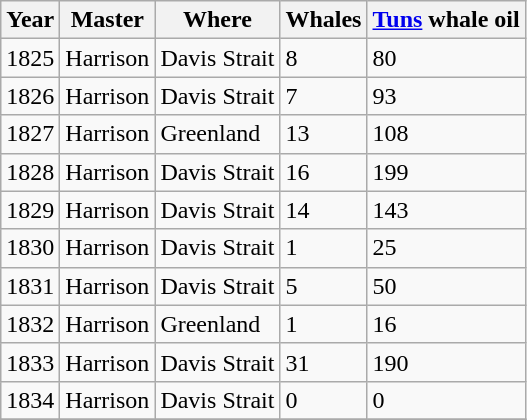<table class="sortable wikitable">
<tr>
<th>Year</th>
<th>Master</th>
<th>Where</th>
<th>Whales</th>
<th><a href='#'>Tuns</a> whale oil</th>
</tr>
<tr>
<td>1825</td>
<td>Harrison</td>
<td>Davis Strait</td>
<td>8</td>
<td>80</td>
</tr>
<tr>
<td>1826</td>
<td>Harrison</td>
<td>Davis Strait</td>
<td>7</td>
<td>93</td>
</tr>
<tr>
<td>1827</td>
<td>Harrison</td>
<td>Greenland</td>
<td>13</td>
<td>108</td>
</tr>
<tr>
<td>1828</td>
<td>Harrison</td>
<td>Davis Strait</td>
<td>16</td>
<td>199</td>
</tr>
<tr>
<td>1829</td>
<td>Harrison</td>
<td>Davis Strait</td>
<td>14</td>
<td>143</td>
</tr>
<tr>
<td>1830</td>
<td>Harrison</td>
<td>Davis Strait</td>
<td>1</td>
<td>25</td>
</tr>
<tr>
<td>1831</td>
<td>Harrison</td>
<td>Davis Strait</td>
<td>5</td>
<td>50</td>
</tr>
<tr>
<td>1832</td>
<td>Harrison</td>
<td>Greenland</td>
<td>1</td>
<td>16</td>
</tr>
<tr>
<td>1833</td>
<td>Harrison</td>
<td>Davis Strait</td>
<td>31</td>
<td>190</td>
</tr>
<tr>
<td>1834</td>
<td>Harrison</td>
<td>Davis Strait</td>
<td>0</td>
<td>0</td>
</tr>
<tr>
</tr>
</table>
